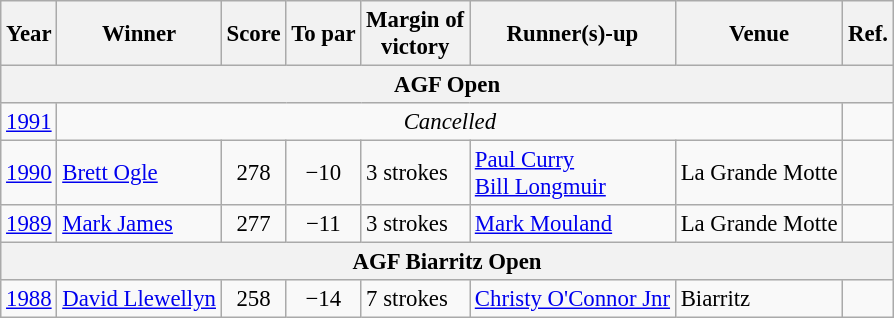<table class="wikitable" style="font-size:95%">
<tr>
<th>Year</th>
<th>Winner</th>
<th>Score</th>
<th>To par</th>
<th>Margin of<br>victory</th>
<th>Runner(s)-up</th>
<th>Venue</th>
<th>Ref.</th>
</tr>
<tr>
<th colspan=9>AGF Open</th>
</tr>
<tr>
<td><a href='#'>1991</a></td>
<td colspan=6 align=center><em>Cancelled</em></td>
<td></td>
</tr>
<tr>
<td><a href='#'>1990</a></td>
<td> <a href='#'>Brett Ogle</a></td>
<td align=center>278</td>
<td align=center>−10</td>
<td>3 strokes</td>
<td> <a href='#'>Paul Curry</a><br> <a href='#'>Bill Longmuir</a></td>
<td>La Grande Motte</td>
<td></td>
</tr>
<tr>
<td><a href='#'>1989</a></td>
<td> <a href='#'>Mark James</a></td>
<td align=center>277</td>
<td align=center>−11</td>
<td>3 strokes</td>
<td> <a href='#'>Mark Mouland</a></td>
<td>La Grande Motte</td>
<td></td>
</tr>
<tr>
<th colspan=9>AGF Biarritz Open</th>
</tr>
<tr>
<td><a href='#'>1988</a></td>
<td> <a href='#'>David Llewellyn</a></td>
<td align=center>258</td>
<td align=center>−14</td>
<td>7 strokes</td>
<td> <a href='#'>Christy O'Connor Jnr</a></td>
<td>Biarritz</td>
<td></td>
</tr>
</table>
